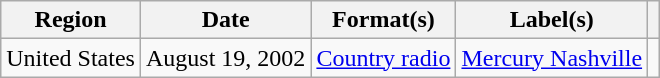<table class="wikitable">
<tr>
<th>Region</th>
<th>Date</th>
<th>Format(s)</th>
<th>Label(s)</th>
<th></th>
</tr>
<tr>
<td>United States</td>
<td>August 19, 2002</td>
<td><a href='#'>Country radio</a></td>
<td><a href='#'>Mercury Nashville</a></td>
<td></td>
</tr>
</table>
